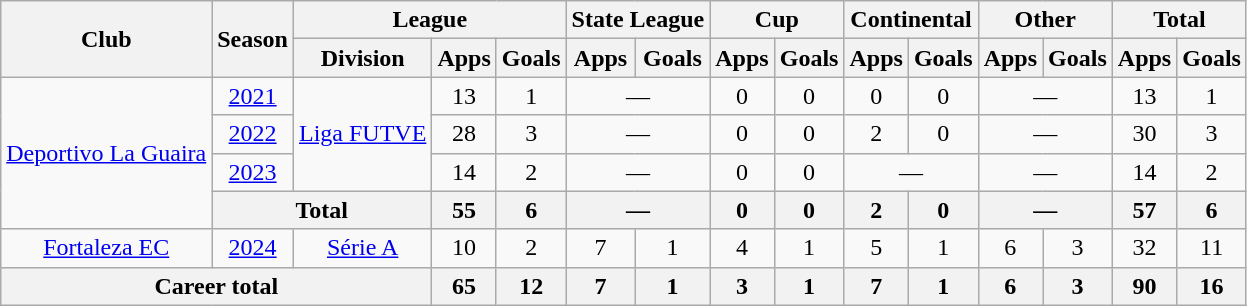<table class="wikitable" style="text-align: center">
<tr>
<th rowspan="2">Club</th>
<th rowspan="2">Season</th>
<th colspan="3">League</th>
<th colspan="2">State League</th>
<th colspan="2">Cup</th>
<th colspan="2">Continental</th>
<th colspan="2">Other</th>
<th colspan="2">Total</th>
</tr>
<tr>
<th>Division</th>
<th>Apps</th>
<th>Goals</th>
<th>Apps</th>
<th>Goals</th>
<th>Apps</th>
<th>Goals</th>
<th>Apps</th>
<th>Goals</th>
<th>Apps</th>
<th>Goals</th>
<th>Apps</th>
<th>Goals</th>
</tr>
<tr>
<td rowspan="4"><a href='#'>Deportivo La Guaira</a></td>
<td><a href='#'>2021</a></td>
<td rowspan="3"><a href='#'>Liga FUTVE</a></td>
<td>13</td>
<td>1</td>
<td colspan="2">—</td>
<td>0</td>
<td>0</td>
<td>0</td>
<td>0</td>
<td colspan="2">—</td>
<td>13</td>
<td>1</td>
</tr>
<tr>
<td><a href='#'>2022</a></td>
<td>28</td>
<td>3</td>
<td colspan="2">—</td>
<td>0</td>
<td>0</td>
<td>2</td>
<td>0</td>
<td colspan="2">—</td>
<td>30</td>
<td>3</td>
</tr>
<tr>
<td><a href='#'>2023</a></td>
<td>14</td>
<td>2</td>
<td colspan="2">—</td>
<td>0</td>
<td>0</td>
<td colspan="2">—</td>
<td colspan="2">—</td>
<td>14</td>
<td>2</td>
</tr>
<tr>
<th colspan="2">Total</th>
<th>55</th>
<th>6</th>
<th colspan="2">—</th>
<th>0</th>
<th>0</th>
<th>2</th>
<th>0</th>
<th colspan="2">—</th>
<th>57</th>
<th>6</th>
</tr>
<tr>
<td><a href='#'>Fortaleza EC</a></td>
<td><a href='#'>2024</a></td>
<td><a href='#'>Série A</a></td>
<td>10</td>
<td>2</td>
<td>7</td>
<td>1</td>
<td>4</td>
<td>1</td>
<td>5</td>
<td>1</td>
<td>6</td>
<td>3</td>
<td>32</td>
<td>11</td>
</tr>
<tr>
<th colspan="3"><strong>Career total</strong></th>
<th>65</th>
<th>12</th>
<th>7</th>
<th>1</th>
<th>3</th>
<th>1</th>
<th>7</th>
<th>1</th>
<th>6</th>
<th>3</th>
<th>90</th>
<th>16</th>
</tr>
</table>
